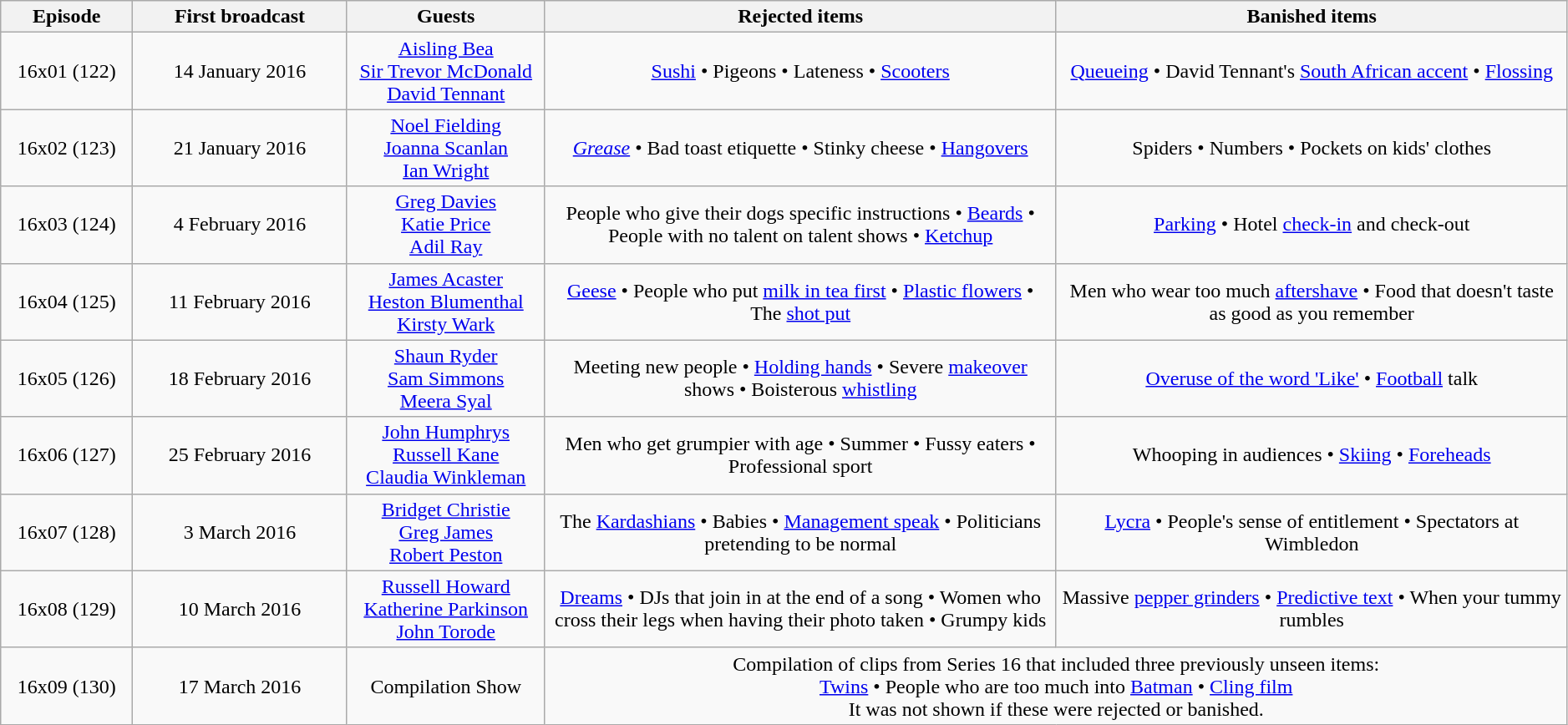<table class="wikitable"  style="width:99%; left:0 auto; text-align:center;">
<tr>
<th style="width:8%;">Episode</th>
<th style="width:13%;">First broadcast</th>
<th style="width:12%;">Guests</th>
<th style="width:31%;">Rejected items</th>
<th style="width:31%;">Banished items</th>
</tr>
<tr>
<td>16x01 (122)</td>
<td>14 January 2016</td>
<td><a href='#'>Aisling Bea</a><br><a href='#'>Sir Trevor McDonald</a><br><a href='#'>David Tennant</a></td>
<td><a href='#'>Sushi</a> • Pigeons • Lateness • <a href='#'>Scooters</a></td>
<td><a href='#'>Queueing</a> • David Tennant's <a href='#'>South African accent</a> • <a href='#'>Flossing</a></td>
</tr>
<tr>
<td>16x02 (123)</td>
<td>21 January 2016</td>
<td><a href='#'>Noel Fielding</a><br><a href='#'>Joanna Scanlan</a><br><a href='#'>Ian Wright</a></td>
<td><em><a href='#'>Grease</a></em> • Bad toast etiquette • Stinky cheese • <a href='#'>Hangovers</a></td>
<td>Spiders • Numbers • Pockets on kids' clothes </td>
</tr>
<tr>
<td>16x03 (124)</td>
<td>4 February 2016</td>
<td><a href='#'>Greg Davies</a><br><a href='#'>Katie Price</a><br><a href='#'>Adil Ray</a></td>
<td>People who give their dogs specific instructions • <a href='#'>Beards</a> • People with no talent on talent shows • <a href='#'>Ketchup</a></td>
<td><a href='#'>Parking</a> • Hotel <a href='#'>check-in</a> and check-out</td>
</tr>
<tr>
<td>16x04 (125)</td>
<td>11 February 2016</td>
<td><a href='#'>James Acaster</a><br><a href='#'>Heston Blumenthal</a><br><a href='#'>Kirsty Wark</a></td>
<td><a href='#'>Geese</a> •  People who put <a href='#'>milk in tea first</a> • <a href='#'>Plastic flowers</a> • The <a href='#'>shot put</a></td>
<td>Men who wear too much <a href='#'>aftershave</a> • Food that doesn't taste as good as you remember</td>
</tr>
<tr>
<td>16x05 (126)</td>
<td>18 February 2016</td>
<td><a href='#'>Shaun Ryder</a><br><a href='#'>Sam Simmons</a><br><a href='#'>Meera Syal</a></td>
<td>Meeting new people • <a href='#'>Holding hands</a> • Severe <a href='#'>makeover</a> shows • Boisterous <a href='#'>whistling</a></td>
<td><a href='#'>Overuse of the word 'Like'</a> • <a href='#'>Football</a> talk</td>
</tr>
<tr>
<td>16x06 (127)</td>
<td>25 February 2016</td>
<td><a href='#'>John Humphrys</a><br><a href='#'>Russell Kane</a><br><a href='#'>Claudia&nbsp;Winkleman</a></td>
<td>Men who get grumpier with age • Summer • Fussy eaters • Professional sport</td>
<td>Whooping in audiences • <a href='#'>Skiing</a> • <a href='#'>Foreheads</a></td>
</tr>
<tr>
<td>16x07 (128)</td>
<td>3 March 2016</td>
<td><a href='#'>Bridget Christie</a><br><a href='#'>Greg James</a><br><a href='#'>Robert Peston</a></td>
<td>The <a href='#'>Kardashians</a> • Babies • <a href='#'>Management speak</a> • Politicians pretending to be normal</td>
<td><a href='#'>Lycra</a> • People's sense of entitlement • Spectators at Wimbledon</td>
</tr>
<tr>
<td>16x08 (129)</td>
<td>10 March 2016</td>
<td><a href='#'>Russell Howard</a><br><a href='#'>Katherine Parkinson</a><br><a href='#'>John Torode</a></td>
<td><a href='#'>Dreams</a> • DJs that join in at the end of a song • Women who cross their legs when having their photo taken • Grumpy kids</td>
<td>Massive <a href='#'>pepper grinders</a> • <a href='#'>Predictive text</a> • When your tummy rumbles</td>
</tr>
<tr>
<td>16x09 (130)</td>
<td>17 March 2016</td>
<td>Compilation Show</td>
<td colspan=2>Compilation of clips from Series 16 that included three previously unseen items:<br><a href='#'>Twins</a> • People who are too much into <a href='#'>Batman</a> • <a href='#'>Cling film</a><br>It was not shown if these were rejected or banished.</td>
</tr>
</table>
